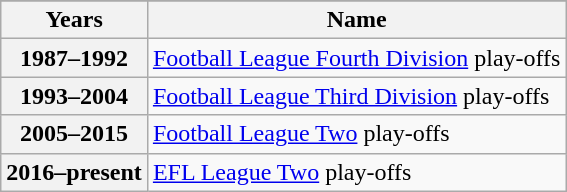<table class="wikitable floatright">
<tr>
</tr>
<tr>
<th scope=col>Years</th>
<th scope=col>Name</th>
</tr>
<tr>
<th scope=row>1987–1992</th>
<td><a href='#'>Football League Fourth Division</a> play-offs</td>
</tr>
<tr>
<th scope=row>1993–2004</th>
<td><a href='#'>Football League Third Division</a> play-offs</td>
</tr>
<tr>
<th scope=row>2005–2015</th>
<td><a href='#'>Football League Two</a> play-offs</td>
</tr>
<tr>
<th scope=row>2016–present</th>
<td><a href='#'>EFL League Two</a> play-offs</td>
</tr>
</table>
